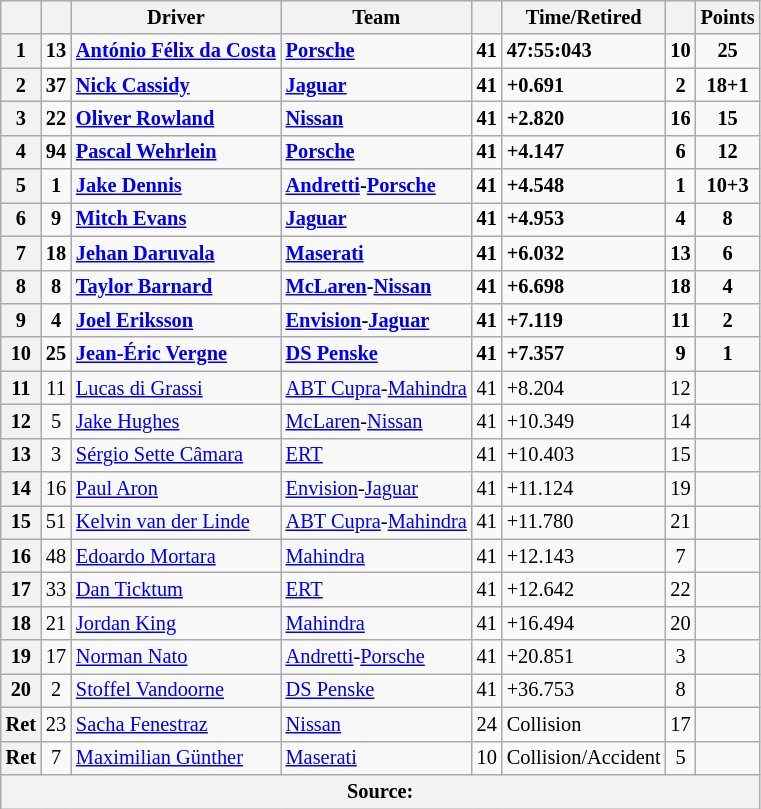<table class="wikitable sortable" style="font-size: 85%">
<tr>
<th scope="col"></th>
<th scope="col"></th>
<th scope="col">Driver</th>
<th scope="col">Team</th>
<th scope="col"></th>
<th scope="col" class="unsortable">Time/Retired</th>
<th scope="col"></th>
<th scope="col">Points</th>
</tr>
<tr>
<th scope="row">1</th>
<td align="center"><strong>13</strong></td>
<td data-sort-value=""><strong> <a href='#'>António Félix da Costa</a></strong></td>
<td><strong><a href='#'>Porsche</a></strong></td>
<td><strong>41</strong></td>
<td><strong>47:55:043</strong></td>
<td align="center"><strong>10</strong></td>
<td align="center"><strong>25</strong></td>
</tr>
<tr>
<th scope="row">2</th>
<td align="center"><strong>37</strong></td>
<td data-sort-value=""><strong> <a href='#'>Nick Cassidy</a></strong></td>
<td><strong><a href='#'>Jaguar</a></strong></td>
<td><strong>41</strong></td>
<td><strong>+0.691</strong></td>
<td align="center"><strong>2</strong></td>
<td align="center"><strong>18+1</strong></td>
</tr>
<tr>
<th scope="row">3</th>
<td align="center"><strong>22</strong></td>
<td data-sort-value=""><strong> <a href='#'>Oliver Rowland</a></strong></td>
<td><strong><a href='#'>Nissan</a></strong></td>
<td><strong>41</strong></td>
<td><strong>+2.820</strong></td>
<td align="center"><strong>16</strong></td>
<td align="center"><strong>15</strong></td>
</tr>
<tr>
<th scope="row">4</th>
<td align="center"><strong>94</strong></td>
<td data-sort-value=""><strong> <a href='#'>Pascal Wehrlein</a></strong></td>
<td><strong><a href='#'>Porsche</a></strong></td>
<td><strong>41</strong></td>
<td><strong>+4.147</strong></td>
<td align="center"><strong>6</strong></td>
<td align="center"><strong>12</strong></td>
</tr>
<tr>
<th scope="row">5</th>
<td align="center"><strong>1</strong></td>
<td data-sort-value=""><strong> <a href='#'>Jake Dennis</a></strong></td>
<td><strong><a href='#'>Andretti</a>-<a href='#'>Porsche</a></strong></td>
<td><strong>41</strong></td>
<td><strong>+4.548</strong></td>
<td align="center"><strong>1</strong></td>
<td align="center"><strong>10+3</strong></td>
</tr>
<tr>
<th scope="row">6</th>
<td align="center"><strong>9</strong></td>
<td data-sort-value=""><strong> <a href='#'>Mitch Evans</a></strong></td>
<td><strong><a href='#'>Jaguar</a></strong></td>
<td><strong>41</strong></td>
<td><strong>+4.953</strong></td>
<td align="center"><strong>4</strong></td>
<td align="center"><strong>8</strong></td>
</tr>
<tr>
<th scope="row">7</th>
<td align="center"><strong>18</strong></td>
<td data-sort-value=""><strong> <a href='#'>Jehan Daruvala</a></strong></td>
<td><strong><a href='#'>Maserati</a></strong></td>
<td><strong>41</strong></td>
<td><strong>+6.032</strong></td>
<td align="center"><strong>13</strong></td>
<td align="center"><strong>6</strong></td>
</tr>
<tr>
<th scope="row">8</th>
<td align="center"><strong>8</strong></td>
<td data-sort-value=""><strong> <a href='#'>Taylor Barnard</a></strong></td>
<td><strong><a href='#'>McLaren</a>-<a href='#'>Nissan</a></strong></td>
<td><strong>41</strong></td>
<td><strong>+6.698</strong></td>
<td align="center"><strong>18</strong></td>
<td align="center"><strong>4</strong></td>
</tr>
<tr>
<th scope="row">9</th>
<td align="center"><strong>4</strong></td>
<td data-sort-value=""><strong> <a href='#'>Joel Eriksson</a></strong></td>
<td><strong><a href='#'>Envision</a>-<a href='#'>Jaguar</a></strong></td>
<td><strong>41</strong></td>
<td><strong>+7.119</strong></td>
<td align="center"><strong>11</strong></td>
<td align="center"><strong>2</strong></td>
</tr>
<tr>
<th scope="row">10</th>
<td align="center"><strong>25</strong></td>
<td data-sort-value=""><strong> <a href='#'>Jean-Éric Vergne</a></strong></td>
<td><strong><a href='#'>DS Penske</a></strong></td>
<td><strong>41</strong></td>
<td><strong>+7.357</strong></td>
<td align="center"><strong>9</strong></td>
<td align="center"><strong>1</strong></td>
</tr>
<tr>
<th scope="row">11</th>
<td align="center">11</td>
<td data-sort-value=""> <a href='#'>Lucas di Grassi</a></td>
<td><a href='#'>ABT Cupra</a>-<a href='#'>Mahindra</a></td>
<td>41</td>
<td>+8.204</td>
<td align="center">12</td>
<td align="center"></td>
</tr>
<tr>
<th scope="row">12</th>
<td align="center">5</td>
<td data-sort-value=""> <a href='#'>Jake Hughes</a></td>
<td><a href='#'>McLaren</a>-<a href='#'>Nissan</a></td>
<td>41</td>
<td>+10.349</td>
<td align="center">14</td>
<td align="center"></td>
</tr>
<tr>
<th scope="row">13</th>
<td align="center">3</td>
<td data-sort-value=""> <a href='#'>Sérgio Sette Câmara</a></td>
<td><a href='#'>ERT</a></td>
<td>41</td>
<td>+10.403</td>
<td align="center">15</td>
<td align="center"></td>
</tr>
<tr>
<th scope="row">14</th>
<td align="center">16</td>
<td data-sort-value=""> <a href='#'>Paul Aron</a></td>
<td><a href='#'>Envision</a>-<a href='#'>Jaguar</a></td>
<td>41</td>
<td>+11.124</td>
<td align="center">19</td>
<td align="center"></td>
</tr>
<tr>
<th scope="row">15</th>
<td align="center">51</td>
<td data-sort-value=""> <a href='#'>Kelvin van der Linde</a></td>
<td><a href='#'>ABT Cupra</a>-<a href='#'>Mahindra</a></td>
<td>41</td>
<td>+11.780</td>
<td align="center">21</td>
<td align="center"></td>
</tr>
<tr>
<th scope="row">16</th>
<td align="center">48</td>
<td data-sort-value=""> <a href='#'>Edoardo Mortara</a></td>
<td><a href='#'>Mahindra</a></td>
<td>41</td>
<td>+12.143</td>
<td align="center">7</td>
<td align="center"></td>
</tr>
<tr>
<th scope="row">17</th>
<td align="center">33</td>
<td data-sort-value=""> <a href='#'>Dan Ticktum</a></td>
<td><a href='#'>ERT</a></td>
<td>41</td>
<td>+12.642</td>
<td align="center">22</td>
<td align="center"></td>
</tr>
<tr>
<th scope="row">18</th>
<td align="center">21</td>
<td data-sort-value=""> <a href='#'>Jordan King</a></td>
<td><a href='#'>Mahindra</a></td>
<td>41</td>
<td>+16.494</td>
<td align="center">20</td>
<td align="center"></td>
</tr>
<tr>
<th scope="row">19</th>
<td align="center">17</td>
<td data-sort-value=""> <a href='#'>Norman Nato</a></td>
<td><a href='#'>Andretti</a>-<a href='#'>Porsche</a></td>
<td>41</td>
<td>+20.851</td>
<td align="center">3</td>
<td align="center"></td>
</tr>
<tr>
<th scope="row">20</th>
<td align="center">2</td>
<td data-sort-value=""> <a href='#'>Stoffel Vandoorne</a></td>
<td><a href='#'>DS Penske</a></td>
<td>41</td>
<td>+36.753</td>
<td align="center">8</td>
<td align="center"></td>
</tr>
<tr>
<th scope="row">Ret</th>
<td align="center">23</td>
<td data-sort-value=""> <a href='#'>Sacha Fenestraz</a></td>
<td><a href='#'>Nissan</a></td>
<td>24</td>
<td>Collision</td>
<td align="center">17</td>
<td align="center"></td>
</tr>
<tr>
<th scope="row">Ret</th>
<td align="center">7</td>
<td data-sort-value=""> <a href='#'>Maximilian Günther</a></td>
<td><a href='#'>Maserati</a></td>
<td>10</td>
<td>Collision/Accident</td>
<td align="center">5</td>
<td></td>
</tr>
<tr>
<th colspan="8">Source:</th>
</tr>
</table>
